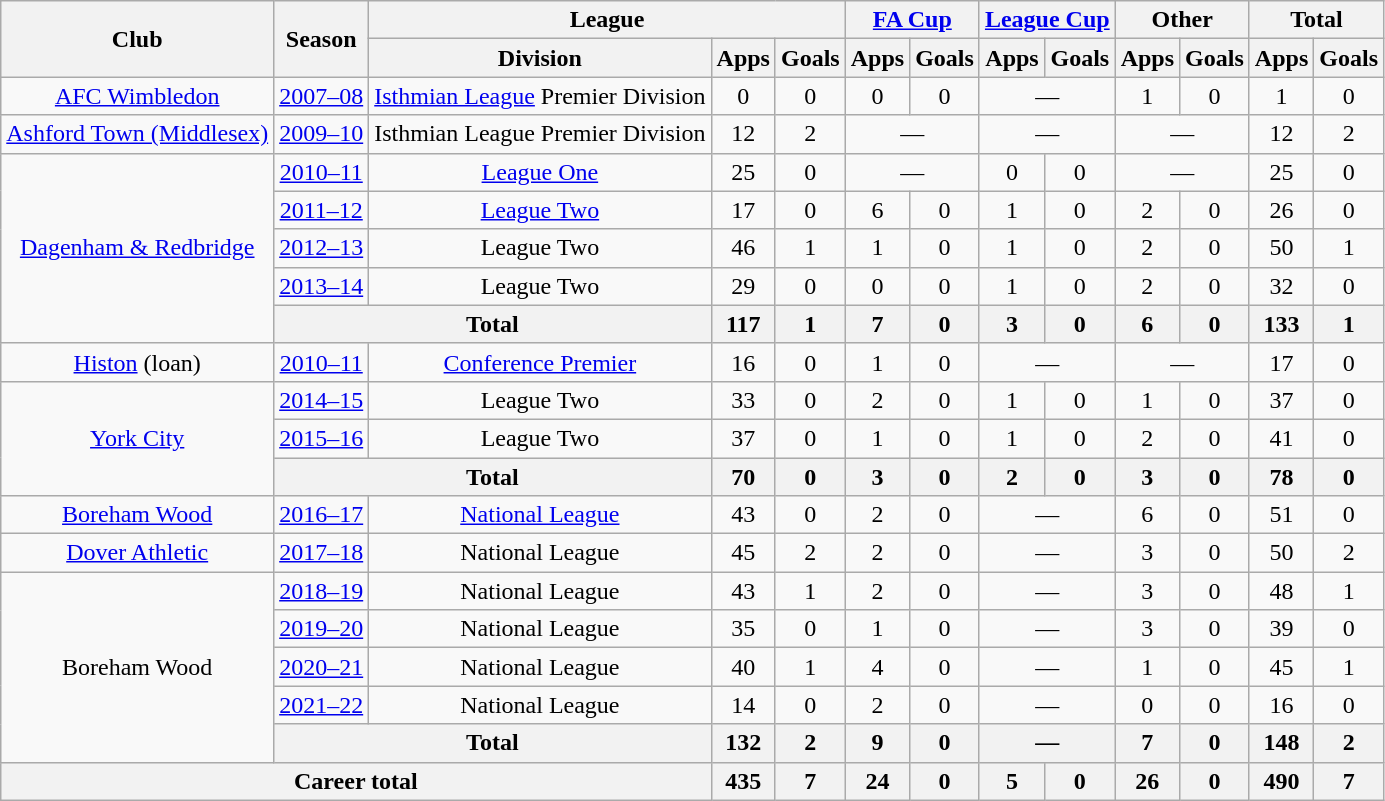<table class=wikitable style="text-align: center">
<tr>
<th rowspan=2>Club</th>
<th rowspan=2>Season</th>
<th colspan=3>League</th>
<th colspan=2><a href='#'>FA Cup</a></th>
<th colspan=2><a href='#'>League Cup</a></th>
<th colspan=2>Other</th>
<th colspan=2>Total</th>
</tr>
<tr>
<th>Division</th>
<th>Apps</th>
<th>Goals</th>
<th>Apps</th>
<th>Goals</th>
<th>Apps</th>
<th>Goals</th>
<th>Apps</th>
<th>Goals</th>
<th>Apps</th>
<th>Goals</th>
</tr>
<tr>
<td><a href='#'>AFC Wimbledon</a></td>
<td><a href='#'>2007–08</a></td>
<td><a href='#'>Isthmian League</a> Premier Division</td>
<td>0</td>
<td>0</td>
<td>0</td>
<td>0</td>
<td colspan=2>—</td>
<td>1</td>
<td>0</td>
<td>1</td>
<td>0</td>
</tr>
<tr>
<td><a href='#'>Ashford Town (Middlesex)</a></td>
<td><a href='#'>2009–10</a></td>
<td>Isthmian League Premier Division</td>
<td>12</td>
<td>2</td>
<td colspan=2>—</td>
<td colspan=2>—</td>
<td colspan=2>—</td>
<td>12</td>
<td>2</td>
</tr>
<tr>
<td rowspan=5><a href='#'>Dagenham & Redbridge</a></td>
<td><a href='#'>2010–11</a></td>
<td><a href='#'>League One</a></td>
<td>25</td>
<td>0</td>
<td colspan=2>—</td>
<td>0</td>
<td>0</td>
<td colspan=2>—</td>
<td>25</td>
<td>0</td>
</tr>
<tr>
<td><a href='#'>2011–12</a></td>
<td><a href='#'>League Two</a></td>
<td>17</td>
<td>0</td>
<td>6</td>
<td>0</td>
<td>1</td>
<td>0</td>
<td>2</td>
<td>0</td>
<td>26</td>
<td>0</td>
</tr>
<tr>
<td><a href='#'>2012–13</a></td>
<td>League Two</td>
<td>46</td>
<td>1</td>
<td>1</td>
<td>0</td>
<td>1</td>
<td>0</td>
<td>2</td>
<td>0</td>
<td>50</td>
<td>1</td>
</tr>
<tr>
<td><a href='#'>2013–14</a></td>
<td>League Two</td>
<td>29</td>
<td>0</td>
<td>0</td>
<td>0</td>
<td>1</td>
<td>0</td>
<td>2</td>
<td>0</td>
<td>32</td>
<td>0</td>
</tr>
<tr>
<th colspan=2>Total</th>
<th>117</th>
<th>1</th>
<th>7</th>
<th>0</th>
<th>3</th>
<th>0</th>
<th>6</th>
<th>0</th>
<th>133</th>
<th>1</th>
</tr>
<tr>
<td><a href='#'>Histon</a> (loan)</td>
<td><a href='#'>2010–11</a></td>
<td><a href='#'>Conference Premier</a></td>
<td>16</td>
<td>0</td>
<td>1</td>
<td>0</td>
<td colspan=2>—</td>
<td colspan=2>—</td>
<td>17</td>
<td>0</td>
</tr>
<tr>
<td rowspan=3><a href='#'>York City</a></td>
<td><a href='#'>2014–15</a></td>
<td>League Two</td>
<td>33</td>
<td>0</td>
<td>2</td>
<td>0</td>
<td>1</td>
<td>0</td>
<td>1</td>
<td>0</td>
<td>37</td>
<td>0</td>
</tr>
<tr>
<td><a href='#'>2015–16</a></td>
<td>League Two</td>
<td>37</td>
<td>0</td>
<td>1</td>
<td>0</td>
<td>1</td>
<td>0</td>
<td>2</td>
<td>0</td>
<td>41</td>
<td>0</td>
</tr>
<tr>
<th colspan=2>Total</th>
<th>70</th>
<th>0</th>
<th>3</th>
<th>0</th>
<th>2</th>
<th>0</th>
<th>3</th>
<th>0</th>
<th>78</th>
<th>0</th>
</tr>
<tr>
<td><a href='#'>Boreham Wood</a></td>
<td><a href='#'>2016–17</a></td>
<td><a href='#'>National League</a></td>
<td>43</td>
<td>0</td>
<td>2</td>
<td>0</td>
<td colspan=2>—</td>
<td>6</td>
<td>0</td>
<td>51</td>
<td>0</td>
</tr>
<tr>
<td><a href='#'>Dover Athletic</a></td>
<td><a href='#'>2017–18</a></td>
<td>National League</td>
<td>45</td>
<td>2</td>
<td>2</td>
<td>0</td>
<td colspan=2>—</td>
<td>3</td>
<td>0</td>
<td>50</td>
<td>2</td>
</tr>
<tr>
<td rowspan=5>Boreham Wood</td>
<td><a href='#'>2018–19</a></td>
<td>National League</td>
<td>43</td>
<td>1</td>
<td>2</td>
<td>0</td>
<td colspan=2>—</td>
<td>3</td>
<td>0</td>
<td>48</td>
<td>1</td>
</tr>
<tr>
<td><a href='#'>2019–20</a></td>
<td>National League</td>
<td>35</td>
<td>0</td>
<td>1</td>
<td>0</td>
<td colspan=2>—</td>
<td>3</td>
<td>0</td>
<td>39</td>
<td>0</td>
</tr>
<tr>
<td><a href='#'>2020–21</a></td>
<td>National League</td>
<td>40</td>
<td>1</td>
<td>4</td>
<td>0</td>
<td colspan=2>—</td>
<td>1</td>
<td>0</td>
<td>45</td>
<td>1</td>
</tr>
<tr>
<td><a href='#'>2021–22</a></td>
<td>National League</td>
<td>14</td>
<td>0</td>
<td>2</td>
<td>0</td>
<td colspan=2>—</td>
<td>0</td>
<td>0</td>
<td>16</td>
<td>0</td>
</tr>
<tr>
<th colspan=2>Total</th>
<th>132</th>
<th>2</th>
<th>9</th>
<th>0</th>
<th colspan=2>—</th>
<th>7</th>
<th>0</th>
<th>148</th>
<th>2</th>
</tr>
<tr>
<th colspan=3>Career total</th>
<th>435</th>
<th>7</th>
<th>24</th>
<th>0</th>
<th>5</th>
<th>0</th>
<th>26</th>
<th>0</th>
<th>490</th>
<th>7</th>
</tr>
</table>
